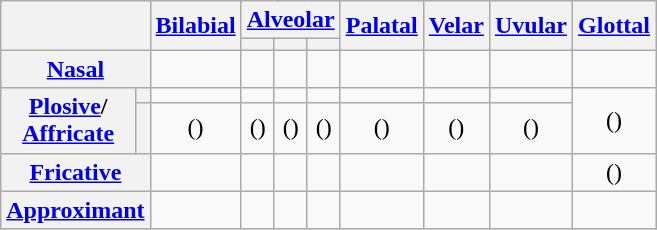<table class="wikitable" style="text-align:center;">
<tr>
<th rowspan="2" colspan="2"></th>
<th rowspan="2"><a href='#'>Bilabial</a></th>
<th colspan="3"><a href='#'>Alveolar</a></th>
<th rowspan="2"><a href='#'>Palatal</a></th>
<th rowspan="2"><a href='#'>Velar</a></th>
<th rowspan="2"><a href='#'>Uvular</a></th>
<th rowspan="2"><a href='#'>Glottal</a></th>
</tr>
<tr>
<th></th>
<th></th>
<th></th>
</tr>
<tr>
<th colspan="2"><a href='#'>Nasal</a></th>
<td></td>
<td></td>
<td></td>
<td></td>
<td></td>
<td></td>
<td></td>
<td></td>
</tr>
<tr>
<th rowspan="2"><a href='#'>Plosive</a>/<br><a href='#'>Affricate</a></th>
<th></th>
<td></td>
<td></td>
<td></td>
<td></td>
<td></td>
<td></td>
<td></td>
<td rowspan="2">()</td>
</tr>
<tr>
<th></th>
<td>()</td>
<td>()</td>
<td>()</td>
<td>()</td>
<td>()</td>
<td>()</td>
<td>()</td>
</tr>
<tr>
<th colspan="2"><a href='#'>Fricative</a></th>
<td></td>
<td></td>
<td></td>
<td></td>
<td></td>
<td></td>
<td></td>
<td>()</td>
</tr>
<tr>
<th colspan="2"><a href='#'>Approximant</a></th>
<td></td>
<td></td>
<td></td>
<td></td>
<td></td>
<td></td>
<td></td>
<td></td>
</tr>
</table>
